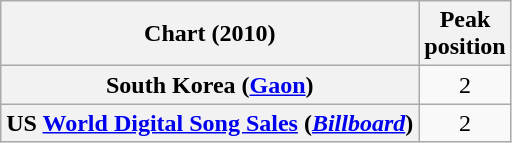<table class="wikitable plainrowheaders">
<tr>
<th scope="col">Chart (2010)</th>
<th scope="col">Peak<br>position</th>
</tr>
<tr>
<th scope="row">South Korea (<a href='#'>Gaon</a>)</th>
<td align="center">2</td>
</tr>
<tr>
<th scope="row">US <a href='#'>World Digital Song Sales</a> (<em><a href='#'>Billboard</a></em>)</th>
<td align="center">2</td>
</tr>
</table>
